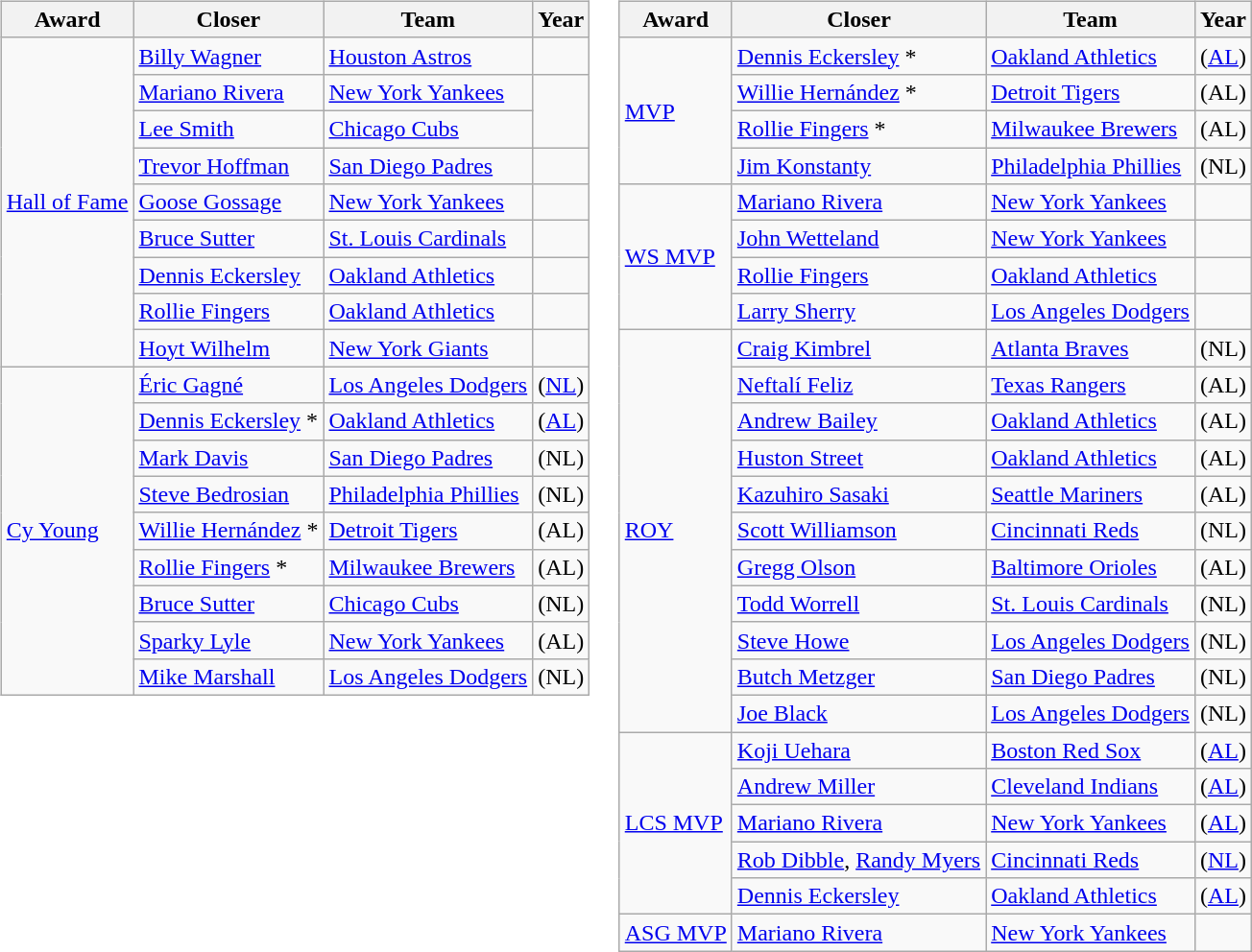<table border="0">
<tr>
<td valign="top" align="center"><br><table class="wikitable">
<tr>
<th>Award</th>
<th>Closer</th>
<th>Team</th>
<th>Year</th>
</tr>
<tr>
<td rowspan=9><a href='#'>Hall of Fame</a></td>
<td><a href='#'>Billy Wagner</a></td>
<td><a href='#'>Houston Astros</a></td>
<td></td>
</tr>
<tr>
<td><a href='#'>Mariano Rivera</a></td>
<td><a href='#'>New York Yankees</a></td>
<td rowspan=2></td>
</tr>
<tr>
<td><a href='#'>Lee Smith</a></td>
<td><a href='#'>Chicago Cubs</a></td>
</tr>
<tr>
<td><a href='#'>Trevor Hoffman</a></td>
<td><a href='#'>San Diego Padres</a></td>
<td></td>
</tr>
<tr>
<td><a href='#'>Goose Gossage</a></td>
<td><a href='#'>New York Yankees</a></td>
<td></td>
</tr>
<tr>
<td><a href='#'>Bruce Sutter</a></td>
<td><a href='#'>St. Louis Cardinals</a></td>
<td></td>
</tr>
<tr>
<td><a href='#'>Dennis Eckersley</a></td>
<td><a href='#'>Oakland Athletics</a></td>
<td></td>
</tr>
<tr>
<td><a href='#'>Rollie Fingers</a></td>
<td><a href='#'>Oakland Athletics</a></td>
<td></td>
</tr>
<tr>
<td><a href='#'>Hoyt Wilhelm</a></td>
<td><a href='#'>New York Giants</a></td>
<td></td>
</tr>
<tr>
<td rowspan=9><a href='#'>Cy Young</a></td>
<td><a href='#'>Éric Gagné</a></td>
<td><a href='#'>Los Angeles Dodgers</a></td>
<td> (<a href='#'>NL</a>)</td>
</tr>
<tr>
<td><a href='#'>Dennis Eckersley</a> *</td>
<td><a href='#'>Oakland Athletics</a></td>
<td> (<a href='#'>AL</a>)</td>
</tr>
<tr>
<td><a href='#'>Mark Davis</a></td>
<td><a href='#'>San Diego Padres</a></td>
<td> (NL)</td>
</tr>
<tr>
<td><a href='#'>Steve Bedrosian</a></td>
<td><a href='#'>Philadelphia Phillies</a></td>
<td> (NL)</td>
</tr>
<tr>
<td><a href='#'>Willie Hernández</a> *</td>
<td><a href='#'>Detroit Tigers</a></td>
<td> (AL)</td>
</tr>
<tr>
<td><a href='#'>Rollie Fingers</a> *</td>
<td><a href='#'>Milwaukee Brewers</a></td>
<td> (AL)</td>
</tr>
<tr>
<td><a href='#'>Bruce Sutter</a></td>
<td><a href='#'>Chicago Cubs</a></td>
<td> (NL)</td>
</tr>
<tr>
<td><a href='#'>Sparky Lyle</a></td>
<td><a href='#'>New York Yankees</a></td>
<td> (AL)</td>
</tr>
<tr>
<td><a href='#'>Mike Marshall</a></td>
<td><a href='#'>Los Angeles Dodgers</a></td>
<td> (NL)</td>
</tr>
</table>
</td>
<td valign="top" align="center"><br><table class="wikitable">
<tr>
<th>Award</th>
<th>Closer</th>
<th>Team</th>
<th>Year</th>
</tr>
<tr>
<td rowspan=4><a href='#'>MVP</a></td>
<td><a href='#'>Dennis Eckersley</a> *</td>
<td><a href='#'>Oakland Athletics</a></td>
<td> (<a href='#'>AL</a>)</td>
</tr>
<tr>
<td><a href='#'>Willie Hernández</a> *</td>
<td><a href='#'>Detroit Tigers</a></td>
<td> (AL)</td>
</tr>
<tr>
<td><a href='#'>Rollie Fingers</a> *</td>
<td><a href='#'>Milwaukee Brewers</a></td>
<td> (AL)</td>
</tr>
<tr>
<td><a href='#'>Jim Konstanty</a></td>
<td><a href='#'>Philadelphia Phillies</a></td>
<td> (NL)</td>
</tr>
<tr>
<td rowspan=4><a href='#'>WS MVP</a></td>
<td><a href='#'>Mariano Rivera</a></td>
<td><a href='#'>New York Yankees</a></td>
<td></td>
</tr>
<tr>
<td><a href='#'>John Wetteland</a></td>
<td><a href='#'>New York Yankees</a></td>
<td></td>
</tr>
<tr>
<td><a href='#'>Rollie Fingers</a></td>
<td><a href='#'>Oakland Athletics</a></td>
<td></td>
</tr>
<tr>
<td><a href='#'>Larry Sherry</a></td>
<td><a href='#'>Los Angeles Dodgers</a></td>
<td></td>
</tr>
<tr>
<td rowspan=11><a href='#'>ROY</a></td>
<td><a href='#'>Craig Kimbrel</a></td>
<td><a href='#'>Atlanta Braves</a></td>
<td> (NL)</td>
</tr>
<tr>
<td><a href='#'>Neftalí Feliz</a></td>
<td><a href='#'>Texas Rangers</a></td>
<td> (AL)</td>
</tr>
<tr>
<td><a href='#'>Andrew Bailey</a></td>
<td><a href='#'>Oakland Athletics</a></td>
<td> (AL)</td>
</tr>
<tr>
<td><a href='#'>Huston Street</a></td>
<td><a href='#'>Oakland Athletics</a></td>
<td> (AL)</td>
</tr>
<tr>
<td><a href='#'>Kazuhiro Sasaki</a></td>
<td><a href='#'>Seattle Mariners</a></td>
<td> (AL)</td>
</tr>
<tr>
<td><a href='#'>Scott Williamson</a></td>
<td><a href='#'>Cincinnati Reds</a></td>
<td> (NL)</td>
</tr>
<tr>
<td><a href='#'>Gregg Olson</a></td>
<td><a href='#'>Baltimore Orioles</a></td>
<td> (AL)</td>
</tr>
<tr>
<td><a href='#'>Todd Worrell</a></td>
<td><a href='#'>St. Louis Cardinals</a></td>
<td> (NL)</td>
</tr>
<tr>
<td><a href='#'>Steve Howe</a></td>
<td><a href='#'>Los Angeles Dodgers</a></td>
<td> (NL)</td>
</tr>
<tr>
<td><a href='#'>Butch Metzger</a></td>
<td><a href='#'>San Diego Padres</a></td>
<td> (NL)</td>
</tr>
<tr>
<td><a href='#'>Joe Black</a></td>
<td><a href='#'>Los Angeles Dodgers</a></td>
<td> (NL)</td>
</tr>
<tr>
<td rowspan=5><a href='#'>LCS MVP</a></td>
<td><a href='#'>Koji Uehara</a></td>
<td><a href='#'>Boston Red Sox</a></td>
<td> (<a href='#'>AL</a>)</td>
</tr>
<tr>
<td><a href='#'>Andrew Miller</a></td>
<td><a href='#'>Cleveland Indians</a></td>
<td> (<a href='#'>AL</a>)</td>
</tr>
<tr>
<td><a href='#'>Mariano Rivera</a></td>
<td><a href='#'>New York Yankees</a></td>
<td> (<a href='#'>AL</a>)</td>
</tr>
<tr>
<td><a href='#'>Rob Dibble</a>, <a href='#'>Randy Myers</a></td>
<td><a href='#'>Cincinnati Reds</a></td>
<td> (<a href='#'>NL</a>)</td>
</tr>
<tr>
<td><a href='#'>Dennis Eckersley</a></td>
<td><a href='#'>Oakland Athletics</a></td>
<td> (<a href='#'>AL</a>)</td>
</tr>
<tr>
<td><a href='#'>ASG MVP</a></td>
<td><a href='#'>Mariano Rivera</a></td>
<td><a href='#'>New York Yankees</a></td>
<td></td>
</tr>
</table>
</td>
</tr>
</table>
